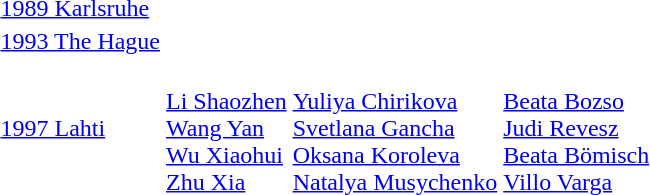<table>
<tr>
<td><a href='#'>1989 Karlsruhe</a></td>
<td></td>
<td></td>
<td></td>
</tr>
<tr>
<td><a href='#'>1993 The Hague</a></td>
<td></td>
<td></td>
<td></td>
</tr>
<tr>
<td><a href='#'>1997 Lahti</a></td>
<td><br><a href='#'>Li Shaozhen</a><br><a href='#'>Wang Yan</a><br><a href='#'>Wu Xiaohui</a><br><a href='#'>Zhu Xia</a></td>
<td><br><a href='#'>Yuliya Chirikova</a><br><a href='#'>Svetlana Gancha</a><br><a href='#'>Oksana Koroleva</a><br><a href='#'>Natalya Musychenko</a></td>
<td><br><a href='#'>Beata Bozso</a><br><a href='#'>Judi Revesz</a><br><a href='#'>Beata Bömisch</a><br><a href='#'>Villo Varga</a></td>
</tr>
</table>
